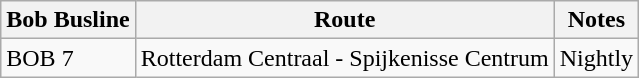<table class="wikitable" border="1">
<tr>
<th>Bob Busline</th>
<th>Route</th>
<th>Notes</th>
</tr>
<tr>
<td>BOB 7</td>
<td>Rotterdam Centraal - Spijkenisse Centrum</td>
<td>Nightly</td>
</tr>
</table>
